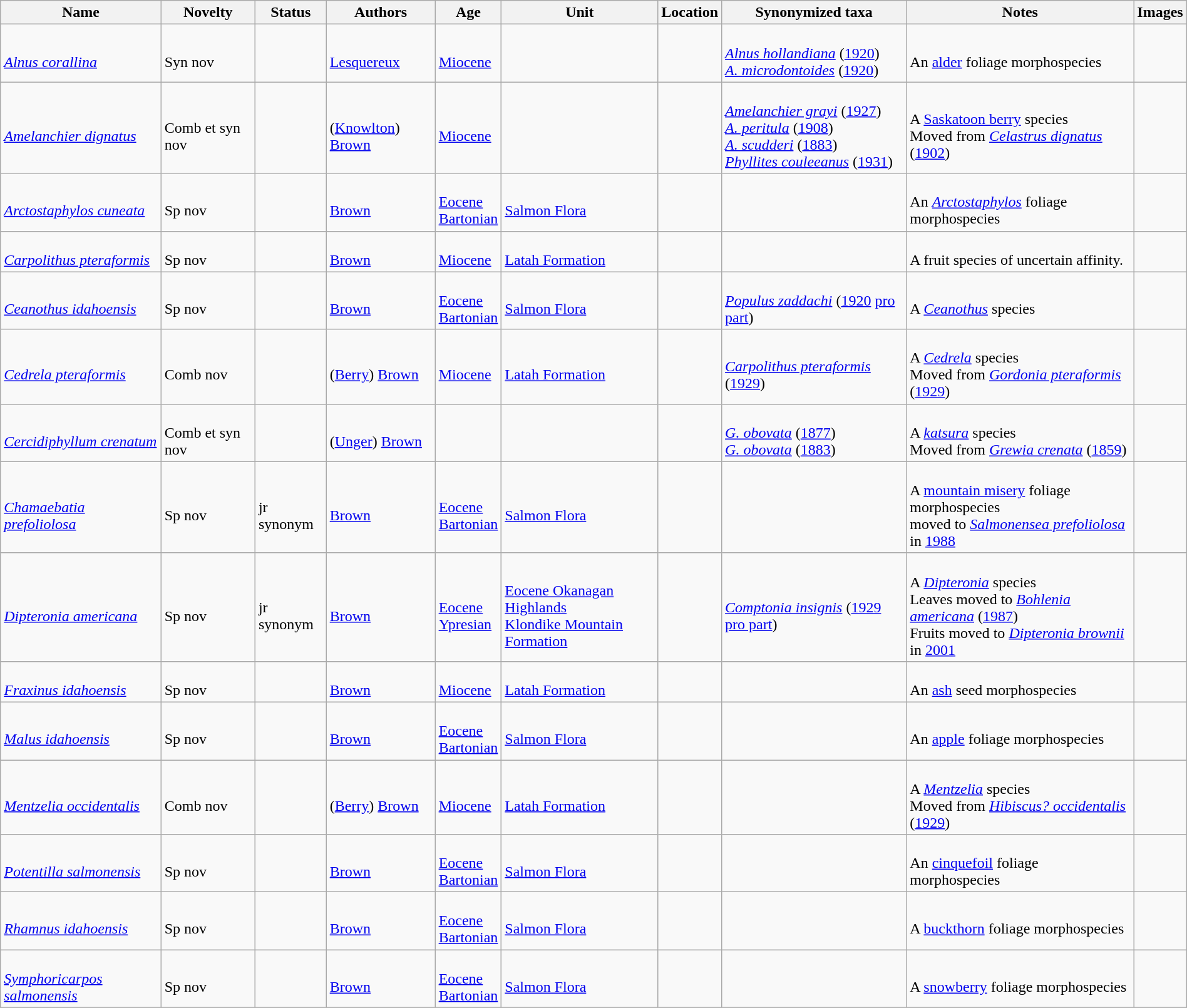<table class="wikitable sortable" align="center" width="100%">
<tr>
<th>Name</th>
<th>Novelty</th>
<th>Status</th>
<th>Authors</th>
<th>Age</th>
<th>Unit</th>
<th>Location</th>
<th>Synonymized taxa</th>
<th>Notes</th>
<th>Images</th>
</tr>
<tr>
<td><br><em><a href='#'>Alnus corallina</a></em></td>
<td><br>Syn nov</td>
<td></td>
<td><br><a href='#'>Lesquereux</a></td>
<td><br><a href='#'>Miocene</a></td>
<td></td>
<td><br><br></td>
<td><br><em><a href='#'>Alnus hollandiana</a></em> (<a href='#'>1920</a>)<br>
<em><a href='#'>A. microdontoides</a></em> (<a href='#'>1920</a>)</td>
<td><br>An <a href='#'>alder</a> foliage morphospecies</td>
<td></td>
</tr>
<tr>
<td><br><em><a href='#'>Amelanchier dignatus</a></em></td>
<td><br>Comb et syn nov</td>
<td></td>
<td><br>(<a href='#'>Knowlton</a>) <a href='#'>Brown</a></td>
<td><br><a href='#'>Miocene</a></td>
<td></td>
<td><br></td>
<td><br><em><a href='#'>Amelanchier grayi</a></em> (<a href='#'>1927</a>)<br>
<em><a href='#'>A. peritula</a></em> (<a href='#'>1908</a>)<br>
<em><a href='#'>A. scudderi</a></em> (<a href='#'>1883</a>)<br>
<em><a href='#'>Phyllites couleeanus</a></em> (<a href='#'>1931</a>)</td>
<td><br>A <a href='#'>Saskatoon berry</a> species<br> Moved from <em><a href='#'>Celastrus dignatus</a></em> (<a href='#'>1902</a>)</td>
<td></td>
</tr>
<tr>
<td><br><em><a href='#'>Arctostaphylos cuneata</a></em></td>
<td><br>Sp nov</td>
<td></td>
<td><br><a href='#'>Brown</a></td>
<td><br><a href='#'>Eocene</a><br><a href='#'>Bartonian</a></td>
<td><br><a href='#'>Salmon Flora</a></td>
<td><br><br></td>
<td></td>
<td><br>An <em><a href='#'>Arctostaphylos</a></em> foliage morphospecies</td>
<td></td>
</tr>
<tr>
<td><br><em><a href='#'>Carpolithus pteraformis</a></em></td>
<td><br>Sp nov</td>
<td></td>
<td><br><a href='#'>Brown</a></td>
<td><br><a href='#'>Miocene</a></td>
<td><br><a href='#'>Latah Formation</a></td>
<td><br><br></td>
<td></td>
<td><br>A fruit species of uncertain affinity.</td>
<td></td>
</tr>
<tr>
<td><br><em><a href='#'>Ceanothus idahoensis</a></em></td>
<td><br>Sp nov</td>
<td></td>
<td><br><a href='#'>Brown</a></td>
<td><br><a href='#'>Eocene</a><br><a href='#'>Bartonian</a></td>
<td><br><a href='#'>Salmon Flora</a></td>
<td><br><br></td>
<td><br><em><a href='#'>Populus zaddachi</a></em> (<a href='#'>1920</a> <a href='#'>pro part</a>)</td>
<td><br>A <em><a href='#'>Ceanothus</a></em> species</td>
<td></td>
</tr>
<tr>
<td><br><em><a href='#'>Cedrela pteraformis</a></em></td>
<td><br>Comb nov</td>
<td></td>
<td><br>(<a href='#'>Berry</a>) <a href='#'>Brown</a></td>
<td><br><a href='#'>Miocene</a></td>
<td><br><a href='#'>Latah Formation</a></td>
<td><br><br></td>
<td><br><em><a href='#'>Carpolithus pteraformis</a></em> (<a href='#'>1929</a>)<br></td>
<td><br>A <em><a href='#'>Cedrela</a></em> species<br> Moved from <em><a href='#'>Gordonia pteraformis</a></em> (<a href='#'>1929</a>)</td>
<td><br></td>
</tr>
<tr>
<td><br><em><a href='#'>Cercidiphyllum crenatum</a></em></td>
<td><br>Comb et syn nov</td>
<td></td>
<td><br>(<a href='#'>Unger</a>) <a href='#'>Brown</a></td>
<td></td>
<td></td>
<td></td>
<td><br><em><a href='#'>G. obovata</a></em> (<a href='#'>1877</a>)<br>
<em><a href='#'>G. obovata</a></em> (<a href='#'>1883</a>)</td>
<td><br>A <em><a href='#'>katsura</a></em> species<br>Moved from <em><a href='#'>Grewia crenata</a></em> (<a href='#'>1859</a>)</td>
<td></td>
</tr>
<tr>
<td><br><em><a href='#'>Chamaebatia prefoliolosa</a></em></td>
<td><br>Sp nov</td>
<td><br>jr synonym</td>
<td><br><a href='#'>Brown</a></td>
<td><br><a href='#'>Eocene</a><br><a href='#'>Bartonian</a></td>
<td><br><a href='#'>Salmon Flora</a></td>
<td><br><br></td>
<td></td>
<td><br>A <a href='#'>mountain misery</a> foliage morphospecies<br>moved to <em><a href='#'>Salmonensea prefoliolosa</a></em> in <a href='#'>1988</a></td>
<td><br></td>
</tr>
<tr>
<td><br><em><a href='#'>Dipteronia americana</a></em></td>
<td><br>Sp nov</td>
<td><br>jr synonym</td>
<td><br><a href='#'>Brown</a></td>
<td><br><a href='#'>Eocene</a><br><a href='#'>Ypresian</a></td>
<td><br><a href='#'>Eocene Okanagan Highlands</a><br><a href='#'>Klondike Mountain Formation</a></td>
<td><br><br></td>
<td><br><em><a href='#'>Comptonia insignis</a></em> (<a href='#'>1929</a> <a href='#'>pro part</a>)</td>
<td><br>A <em><a href='#'>Dipteronia</a></em> species<br>Leaves moved to <em><a href='#'>Bohlenia americana</a></em> (<a href='#'>1987</a>) <br> Fruits moved to <em><a href='#'>Dipteronia brownii</a></em> in <a href='#'>2001</a></td>
<td><br></td>
</tr>
<tr>
<td><br><em><a href='#'>Fraxinus idahoensis</a></em></td>
<td><br>Sp nov</td>
<td></td>
<td><br><a href='#'>Brown</a></td>
<td><br><a href='#'>Miocene</a></td>
<td><br><a href='#'>Latah Formation</a></td>
<td><br><br></td>
<td></td>
<td><br>An <a href='#'>ash</a> seed morphospecies</td>
<td></td>
</tr>
<tr>
<td><br><em><a href='#'>Malus idahoensis</a></em></td>
<td><br>Sp nov</td>
<td></td>
<td><br><a href='#'>Brown</a></td>
<td><br><a href='#'>Eocene</a><br><a href='#'>Bartonian</a></td>
<td><br><a href='#'>Salmon Flora</a></td>
<td><br><br></td>
<td></td>
<td><br>An <a href='#'>apple</a> foliage morphospecies</td>
<td></td>
</tr>
<tr>
<td><br><em><a href='#'>Mentzelia occidentalis</a></em></td>
<td><br>Comb nov</td>
<td></td>
<td><br>(<a href='#'>Berry</a>) <a href='#'>Brown</a></td>
<td><br><a href='#'>Miocene</a></td>
<td><br><a href='#'>Latah Formation</a></td>
<td><br><br></td>
<td></td>
<td><br>A <em><a href='#'>Mentzelia</a></em> species<br>Moved from <em><a href='#'>Hibiscus? occidentalis</a></em> (<a href='#'>1929</a>)</td>
<td></td>
</tr>
<tr>
<td><br><em><a href='#'>Potentilla salmonensis</a></em></td>
<td><br>Sp nov</td>
<td></td>
<td><br><a href='#'>Brown</a></td>
<td><br><a href='#'>Eocene</a><br><a href='#'>Bartonian</a></td>
<td><br><a href='#'>Salmon Flora</a></td>
<td><br><br></td>
<td></td>
<td><br>An <a href='#'>cinquefoil</a> foliage morphospecies</td>
<td></td>
</tr>
<tr>
<td><br><em><a href='#'>Rhamnus idahoensis</a></em></td>
<td><br>Sp nov</td>
<td></td>
<td><br><a href='#'>Brown</a></td>
<td><br><a href='#'>Eocene</a><br><a href='#'>Bartonian</a></td>
<td><br><a href='#'>Salmon Flora</a></td>
<td><br><br></td>
<td></td>
<td><br>A <a href='#'>buckthorn</a> foliage morphospecies</td>
<td></td>
</tr>
<tr>
<td><br><em><a href='#'>Symphoricarpos salmonensis</a></em></td>
<td><br>Sp nov</td>
<td></td>
<td><br><a href='#'>Brown</a></td>
<td><br><a href='#'>Eocene</a><br><a href='#'>Bartonian</a></td>
<td><br><a href='#'>Salmon Flora</a></td>
<td><br><br></td>
<td></td>
<td><br>A <a href='#'>snowberry</a> foliage morphospecies</td>
<td></td>
</tr>
<tr>
</tr>
</table>
